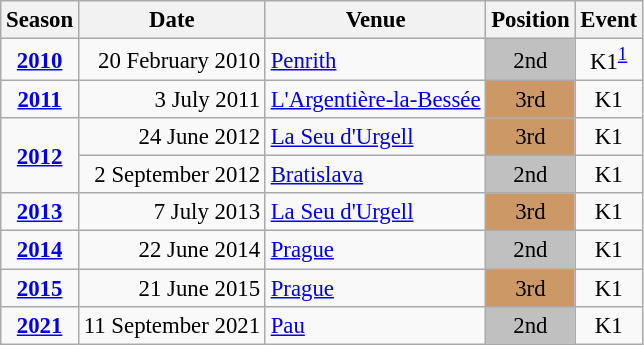<table class="wikitable" style="text-align:center; font-size:95%;">
<tr>
<th>Season</th>
<th>Date</th>
<th>Venue</th>
<th>Position</th>
<th>Event</th>
</tr>
<tr>
<td><strong><a href='#'>2010</a></strong></td>
<td align=right>20 February 2010</td>
<td align=left><a href='#'>Penrith</a></td>
<td bgcolor=silver>2nd</td>
<td>K1<sup><a href='#'>1</a></sup></td>
</tr>
<tr>
<td><strong><a href='#'>2011</a></strong></td>
<td align=right>3 July 2011</td>
<td align=left><a href='#'>L'Argentière-la-Bessée</a></td>
<td bgcolor=cc9966>3rd</td>
<td>K1</td>
</tr>
<tr>
<td rowspan=2><strong><a href='#'>2012</a></strong></td>
<td align=right>24 June 2012</td>
<td align=left><a href='#'>La Seu d'Urgell</a></td>
<td bgcolor=cc9966>3rd</td>
<td>K1</td>
</tr>
<tr>
<td align=right>2 September 2012</td>
<td align=left><a href='#'>Bratislava</a></td>
<td bgcolor=silver>2nd</td>
<td>K1</td>
</tr>
<tr>
<td><strong><a href='#'>2013</a></strong></td>
<td align=right>7 July 2013</td>
<td align=left><a href='#'>La Seu d'Urgell</a></td>
<td bgcolor=cc9966>3rd</td>
<td>K1</td>
</tr>
<tr>
<td><strong><a href='#'>2014</a></strong></td>
<td align=right>22 June 2014</td>
<td align=left><a href='#'>Prague</a></td>
<td bgcolor=silver>2nd</td>
<td>K1</td>
</tr>
<tr>
<td><strong><a href='#'>2015</a></strong></td>
<td align=right>21 June 2015</td>
<td align=left><a href='#'>Prague</a></td>
<td bgcolor=cc9966>3rd</td>
<td>K1</td>
</tr>
<tr>
<td><strong><a href='#'>2021</a></strong></td>
<td align=right>11 September 2021</td>
<td align=left><a href='#'>Pau</a></td>
<td bgcolor=silver>2nd</td>
<td>K1</td>
</tr>
</table>
